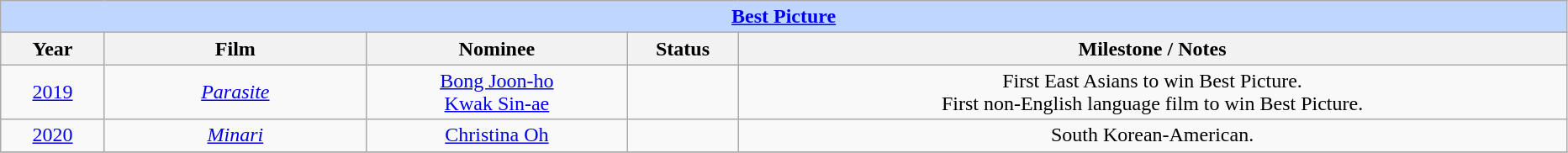<table class="wikitable" style="text-align: center">
<tr style="background:#bfd7ff;">
<td colspan="6" style="text-align:center;"><strong><a href='#'>Best Picture</a></strong></td>
</tr>
<tr style="background:#ebf5ff;">
<th style="width:075px;">Year</th>
<th style="width:200px;">Film</th>
<th style="width:200px;">Nominee</th>
<th style="width:080px;">Status</th>
<th style="width:650px;">Milestone / Notes</th>
</tr>
<tr>
<td><a href='#'>2019</a><br></td>
<td><em><a href='#'>Parasite</a></em></td>
<td><a href='#'>Bong Joon-ho</a><br><a href='#'>Kwak Sin-ae</a></td>
<td></td>
<td>First East Asians to win Best Picture.<br>First non-English language film to win Best Picture.</td>
</tr>
<tr>
<td><a href='#'>2020</a><br></td>
<td><em><a href='#'>Minari</a></em></td>
<td><a href='#'>Christina Oh</a></td>
<td></td>
<td>South Korean-American.</td>
</tr>
<tr>
</tr>
</table>
